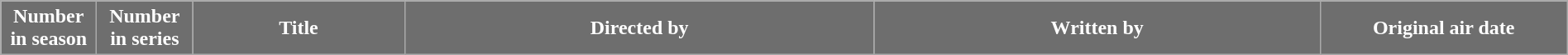<table class="wikitable plainrowheaders" style="width:100%; margin:auto;">
<tr>
<th scope="col" style="background:#6e6e6e; color:#fff; width:70px;">Number<br>in season</th>
<th scope="col" style="background:#6e6e6e; color:#fff; width:70px;">Number<br>in series</th>
<th scope="col" style="background:#6e6e6e; color:#fff;">Title</th>
<th scope="col" style="background:#6e6e6e; color:#fff;">Directed by</th>
<th scope="col" style="background:#6e6e6e; color:#fff;">Written by</th>
<th scope="col" style="background:#6e6e6e; color:#fff; width:12em;">Original air date<br>











</th>
</tr>
</table>
